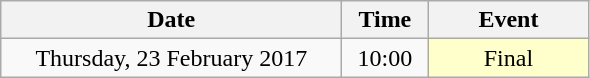<table class = "wikitable" style="text-align:center;">
<tr>
<th width=220>Date</th>
<th width=50>Time</th>
<th width=100>Event</th>
</tr>
<tr>
<td>Thursday, 23 February 2017</td>
<td>10:00</td>
<td bgcolor=ffffcc>Final</td>
</tr>
</table>
